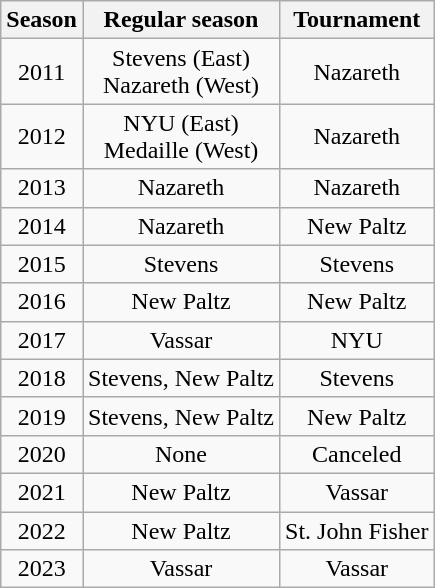<table class="wikitable sortable" style="text-align:center;">
<tr>
<th>Season</th>
<th>Regular season</th>
<th>Tournament</th>
</tr>
<tr>
<td>2011</td>
<td>Stevens (East)<br>Nazareth (West)</td>
<td>Nazareth</td>
</tr>
<tr>
<td>2012</td>
<td>NYU (East)<br>Medaille (West)</td>
<td>Nazareth</td>
</tr>
<tr>
<td>2013</td>
<td>Nazareth</td>
<td>Nazareth</td>
</tr>
<tr>
<td>2014</td>
<td>Nazareth</td>
<td>New Paltz</td>
</tr>
<tr>
<td>2015</td>
<td>Stevens</td>
<td>Stevens</td>
</tr>
<tr>
<td>2016</td>
<td>New Paltz</td>
<td>New Paltz</td>
</tr>
<tr>
<td>2017</td>
<td>Vassar</td>
<td>NYU</td>
</tr>
<tr>
<td>2018</td>
<td>Stevens, New Paltz</td>
<td>Stevens</td>
</tr>
<tr>
<td>2019</td>
<td>Stevens, New Paltz</td>
<td>New Paltz</td>
</tr>
<tr>
<td>2020</td>
<td>None</td>
<td>Canceled</td>
</tr>
<tr>
<td>2021</td>
<td>New Paltz</td>
<td>Vassar</td>
</tr>
<tr>
<td>2022</td>
<td>New Paltz</td>
<td>St. John Fisher</td>
</tr>
<tr>
<td>2023</td>
<td>Vassar</td>
<td>Vassar</td>
</tr>
</table>
